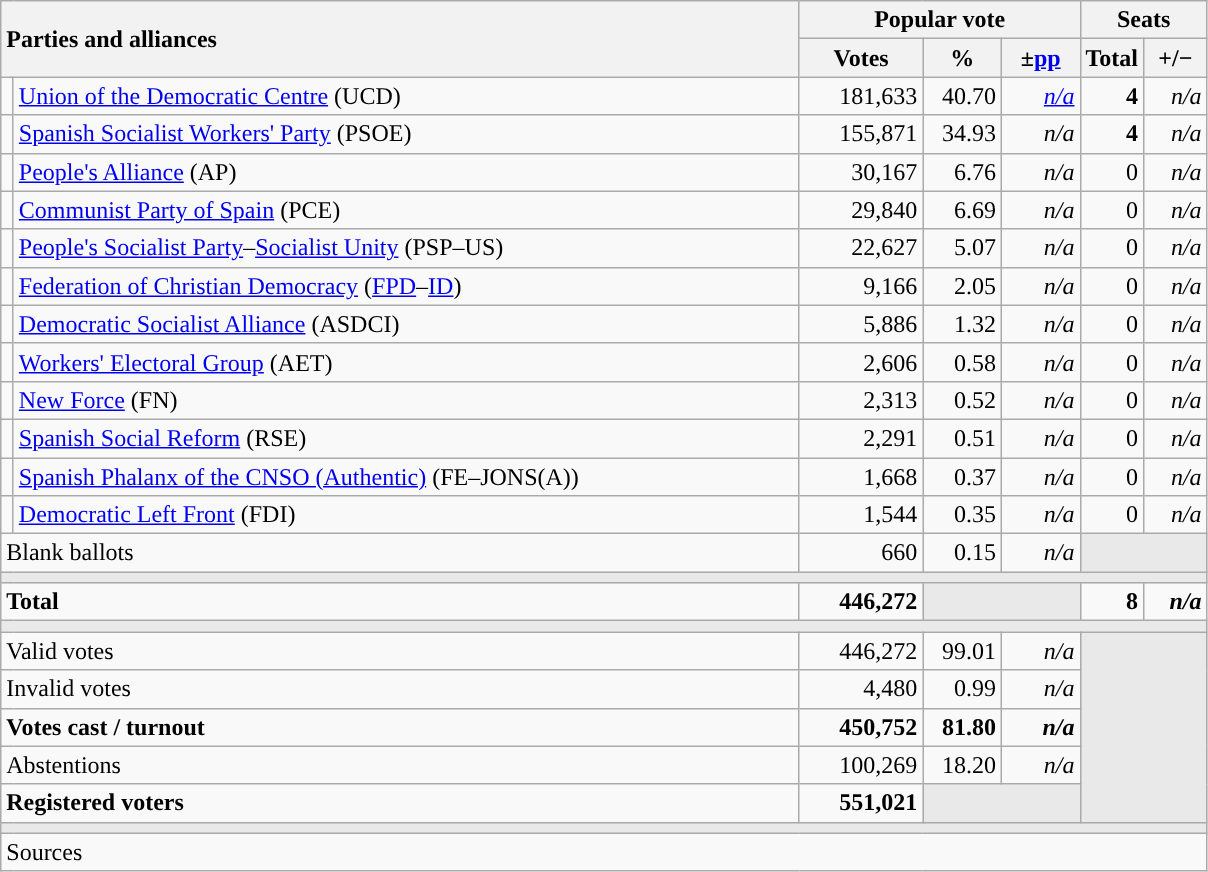<table class="wikitable" style="text-align:right;">
<tr>
<th style="text-align:left;" rowspan="2" colspan="2" width="525">Parties and alliances</th>
<th colspan="3">Popular vote</th>
<th colspan="2">Seats</th>
</tr>
<tr>
<th width="75">Votes</th>
<th width="45">%</th>
<th width="45">±<a href='#'>pp</a></th>
<th width="35">Total</th>
<th width="35">+/−</th>
</tr>
<tr>
<td width="1" style="color:inherit;background:"></td>
<td align="left"><a href='#'>Union of the Democratic Centre</a> (UCD)</td>
<td>181,633</td>
<td>40.70</td>
<td><em><a href='#'>n/a</a></em></td>
<td><strong>4</strong></td>
<td><em>n/a</em></td>
</tr>
<tr>
<td style="color:inherit;background:"></td>
<td align="left"><a href='#'>Spanish Socialist Workers' Party</a> (PSOE)</td>
<td>155,871</td>
<td>34.93</td>
<td><em>n/a</em></td>
<td><strong>4</strong></td>
<td><em>n/a</em></td>
</tr>
<tr>
<td style="color:inherit;background:"></td>
<td align="left"><a href='#'>People's Alliance</a> (AP)</td>
<td>30,167</td>
<td>6.76</td>
<td><em>n/a</em></td>
<td>0</td>
<td><em>n/a</em></td>
</tr>
<tr>
<td style="color:inherit;background:"></td>
<td align="left"><a href='#'>Communist Party of Spain</a> (PCE)</td>
<td>29,840</td>
<td>6.69</td>
<td><em>n/a</em></td>
<td>0</td>
<td><em>n/a</em></td>
</tr>
<tr>
<td style="color:inherit;background:"></td>
<td align="left"><a href='#'>People's Socialist Party</a>–<a href='#'>Socialist Unity</a> (PSP–US)</td>
<td>22,627</td>
<td>5.07</td>
<td><em>n/a</em></td>
<td>0</td>
<td><em>n/a</em></td>
</tr>
<tr>
<td style="color:inherit;background:"></td>
<td align="left"><a href='#'>Federation of Christian Democracy</a> (<a href='#'>FPD</a>–<a href='#'>ID</a>)</td>
<td>9,166</td>
<td>2.05</td>
<td><em>n/a</em></td>
<td>0</td>
<td><em>n/a</em></td>
</tr>
<tr>
<td style="color:inherit;background:"></td>
<td align="left"><a href='#'>Democratic Socialist Alliance</a> (ASDCI)</td>
<td>5,886</td>
<td>1.32</td>
<td><em>n/a</em></td>
<td>0</td>
<td><em>n/a</em></td>
</tr>
<tr>
<td style="color:inherit;background:"></td>
<td align="left"><a href='#'>Workers' Electoral Group</a> (AET)</td>
<td>2,606</td>
<td>0.58</td>
<td><em>n/a</em></td>
<td>0</td>
<td><em>n/a</em></td>
</tr>
<tr>
<td style="color:inherit;background:"></td>
<td align="left"><a href='#'>New Force</a> (FN)</td>
<td>2,313</td>
<td>0.52</td>
<td><em>n/a</em></td>
<td>0</td>
<td><em>n/a</em></td>
</tr>
<tr>
<td style="color:inherit;background:"></td>
<td align="left"><a href='#'>Spanish Social Reform</a> (RSE)</td>
<td>2,291</td>
<td>0.51</td>
<td><em>n/a</em></td>
<td>0</td>
<td><em>n/a</em></td>
</tr>
<tr>
<td style="color:inherit;background:"></td>
<td align="left"><a href='#'>Spanish Phalanx of the CNSO (Authentic)</a> (FE–JONS(A))</td>
<td>1,668</td>
<td>0.37</td>
<td><em>n/a</em></td>
<td>0</td>
<td><em>n/a</em></td>
</tr>
<tr>
<td style="color:inherit;background:"></td>
<td align="left"><a href='#'>Democratic Left Front</a> (FDI)</td>
<td>1,544</td>
<td>0.35</td>
<td><em>n/a</em></td>
<td>0</td>
<td><em>n/a</em></td>
</tr>
<tr>
<td align="left" colspan="2">Blank ballots</td>
<td>660</td>
<td>0.15</td>
<td><em>n/a</em></td>
<td bgcolor="#E9E9E9" colspan="2"></td>
</tr>
<tr>
<td colspan="7" bgcolor="#E9E9E9"></td>
</tr>
<tr style="font-weight:bold;">
<td align="left" colspan="2">Total</td>
<td>446,272</td>
<td bgcolor="#E9E9E9" colspan="2"></td>
<td>8</td>
<td><em>n/a</em></td>
</tr>
<tr>
<td colspan="7" bgcolor="#E9E9E9"></td>
</tr>
<tr>
<td align="left" colspan="2">Valid votes</td>
<td>446,272</td>
<td>99.01</td>
<td><em>n/a</em></td>
<td bgcolor="#E9E9E9" colspan="2" rowspan="5"></td>
</tr>
<tr>
<td align="left" colspan="2">Invalid votes</td>
<td>4,480</td>
<td>0.99</td>
<td><em>n/a</em></td>
</tr>
<tr style="font-weight:bold;">
<td align="left" colspan="2">Votes cast / turnout</td>
<td>450,752</td>
<td>81.80</td>
<td><em>n/a</em></td>
</tr>
<tr>
<td align="left" colspan="2">Abstentions</td>
<td>100,269</td>
<td>18.20</td>
<td><em>n/a</em></td>
</tr>
<tr style="font-weight:bold;">
<td align="left" colspan="2">Registered voters</td>
<td>551,021</td>
<td bgcolor="#E9E9E9" colspan="2"></td>
</tr>
<tr>
<td colspan="7" bgcolor="#E9E9E9"></td>
</tr>
<tr>
<td align="left" colspan="7">Sources</td>
</tr>
</table>
